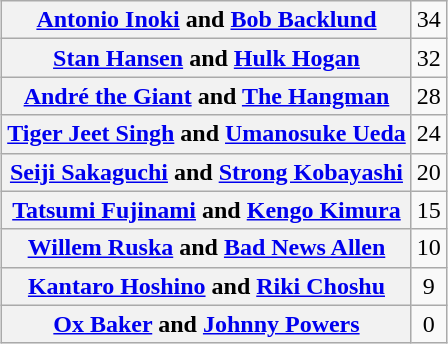<table class="wikitable" style="margin: 1em auto 1em auto;text-align:center">
<tr>
<th><a href='#'>Antonio Inoki</a> and <a href='#'>Bob Backlund</a></th>
<td>34</td>
</tr>
<tr>
<th><a href='#'>Stan Hansen</a> and <a href='#'>Hulk Hogan</a></th>
<td>32</td>
</tr>
<tr>
<th><a href='#'>André the Giant</a> and <a href='#'>The Hangman</a></th>
<td>28</td>
</tr>
<tr>
<th><a href='#'>Tiger Jeet Singh</a> and <a href='#'>Umanosuke Ueda</a></th>
<td>24</td>
</tr>
<tr>
<th><a href='#'>Seiji Sakaguchi</a> and <a href='#'>Strong Kobayashi</a></th>
<td>20</td>
</tr>
<tr>
<th><a href='#'>Tatsumi Fujinami</a> and <a href='#'>Kengo Kimura</a></th>
<td>15</td>
</tr>
<tr>
<th><a href='#'>Willem Ruska</a> and <a href='#'>Bad News Allen</a></th>
<td>10</td>
</tr>
<tr>
<th><a href='#'>Kantaro Hoshino</a> and <a href='#'>Riki Choshu</a></th>
<td>9</td>
</tr>
<tr>
<th><a href='#'>Ox Baker</a> and <a href='#'>Johnny Powers</a></th>
<td>0</td>
</tr>
</table>
